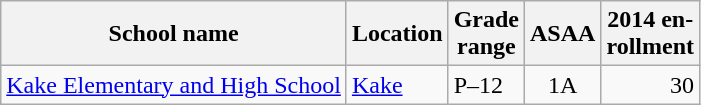<table class="wikitable">
<tr>
<th>School name</th>
<th>Location</th>
<th>Grade<br>range</th>
<th>ASAA</th>
<th>2014 en-<br>rollment</th>
</tr>
<tr>
<td><a href='#'>Kake Elementary and High School</a></td>
<td><a href='#'>Kake</a></td>
<td>P–12</td>
<td align="center">1A</td>
<td align="right">30</td>
</tr>
</table>
